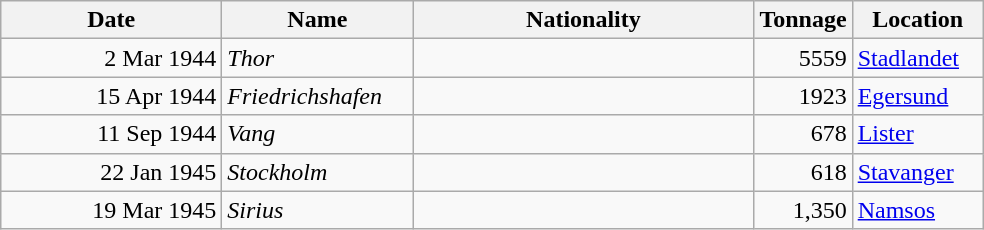<table class="wikitable">
<tr>
<th width="140px">Date</th>
<th width="120px">Name</th>
<th width="220px">Nationality</th>
<th width="25px">Tonnage</th>
<th width="80px">Location</th>
</tr>
<tr>
<td align="right">2 Mar 1944</td>
<td align="left"><em>Thor</em></td>
<td align="left"></td>
<td align="right">5559</td>
<td align="left"><a href='#'>Stadlandet</a></td>
</tr>
<tr>
<td align="right">15 Apr 1944</td>
<td align="left"><em>Friedrichshafen</em></td>
<td align="left"></td>
<td align="right">1923</td>
<td align="left"><a href='#'>Egersund</a></td>
</tr>
<tr>
<td align="right">11 Sep 1944</td>
<td align="left"><em>Vang</em></td>
<td align="left"></td>
<td align="right">678</td>
<td align="left"><a href='#'>Lister</a></td>
</tr>
<tr>
<td align="right">22 Jan 1945</td>
<td align="left"><em>Stockholm</em></td>
<td align="left"></td>
<td align="right">618</td>
<td align="left"><a href='#'>Stavanger</a></td>
</tr>
<tr>
<td align="right">19 Mar 1945</td>
<td align="left"><em>Sirius</em></td>
<td align="left"></td>
<td align="right">1,350</td>
<td align="left"><a href='#'>Namsos</a></td>
</tr>
</table>
